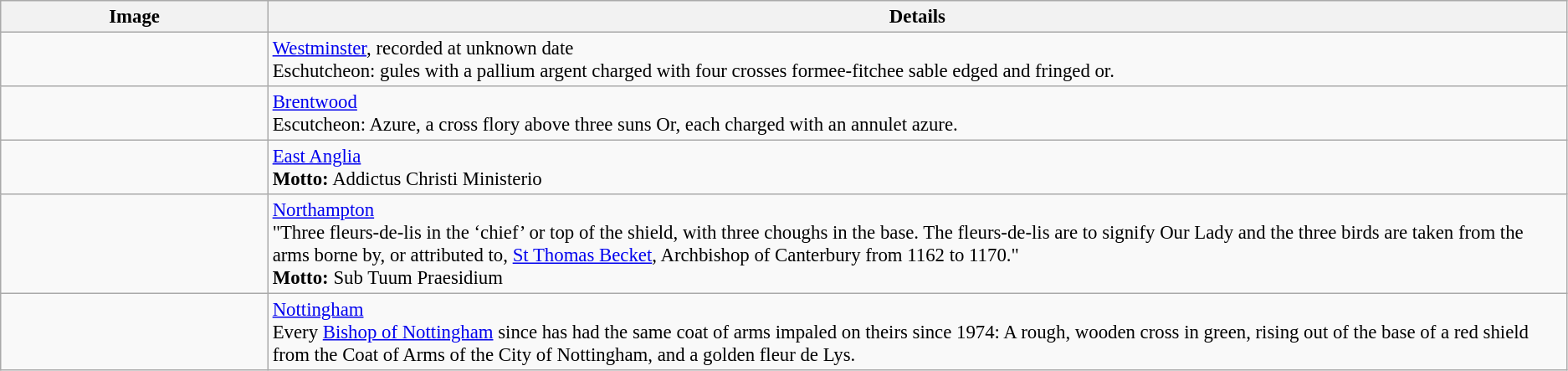<table class=wikitable style=font-size:95%>
<tr style="vertical-align:top; text-align:center;">
<th style="width:206px;">Image</th>
<th>Details</th>
</tr>
<tr valign=top>
<td align=center></td>
<td><a href='#'>Westminster</a>, recorded at unknown date<br>Eschutcheon: gules with a pallium argent charged with four crosses formee-fitchee sable edged and fringed or.</td>
</tr>
<tr valign=top>
<td align=center></td>
<td><a href='#'>Brentwood</a><br>Escutcheon: Azure, a cross flory above three suns Or, each charged with an annulet azure.</td>
</tr>
<tr valign=top>
<td align=center></td>
<td><a href='#'>East Anglia</a><br><strong>Motto:</strong> Addictus Christi Ministerio</td>
</tr>
<tr valign=top>
<td align=center></td>
<td><a href='#'>Northampton</a><br>"Three fleurs-de-lis in the ‘chief’ or top of the shield, with three choughs in the base. The fleurs-de-lis are to signify Our Lady and the three birds are taken from the arms borne by, or attributed to, <a href='#'>St Thomas Becket</a>, Archbishop of Canterbury from 1162 to 1170."<br><strong>Motto:</strong> Sub Tuum Praesidium</td>
</tr>
<tr valign=top>
<td align=center></td>
<td><a href='#'>Nottingham</a><br>Every <a href='#'>Bishop of Nottingham</a> since has had the same coat of arms impaled on theirs since 1974:
A rough, wooden cross in green, rising out of the base of a red shield from the Coat of Arms of the City of Nottingham, and a golden fleur de Lys.</td>
</tr>
</table>
